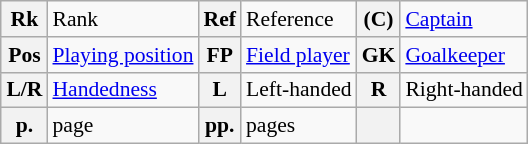<table class="wikitable" style="text-align: left; font-size: 90%; margin-left: 1em;">
<tr>
<th>Rk</th>
<td>Rank</td>
<th>Ref</th>
<td>Reference</td>
<th>(C)</th>
<td><a href='#'>Captain</a></td>
</tr>
<tr>
<th>Pos</th>
<td><a href='#'>Playing position</a></td>
<th>FP</th>
<td><a href='#'>Field player</a></td>
<th>GK</th>
<td><a href='#'>Goalkeeper</a></td>
</tr>
<tr>
<th>L/R</th>
<td><a href='#'>Handedness</a></td>
<th>L</th>
<td>Left-handed</td>
<th>R</th>
<td>Right-handed</td>
</tr>
<tr>
<th>p.</th>
<td>page</td>
<th>pp.</th>
<td>pages</td>
<th></th>
<td></td>
</tr>
</table>
